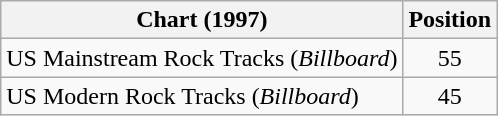<table class="wikitable">
<tr>
<th>Chart (1997)</th>
<th>Position</th>
</tr>
<tr>
<td>US Mainstream Rock Tracks (<em>Billboard</em>)</td>
<td align="center">55</td>
</tr>
<tr>
<td>US Modern Rock Tracks (<em>Billboard</em>)</td>
<td align="center">45</td>
</tr>
</table>
